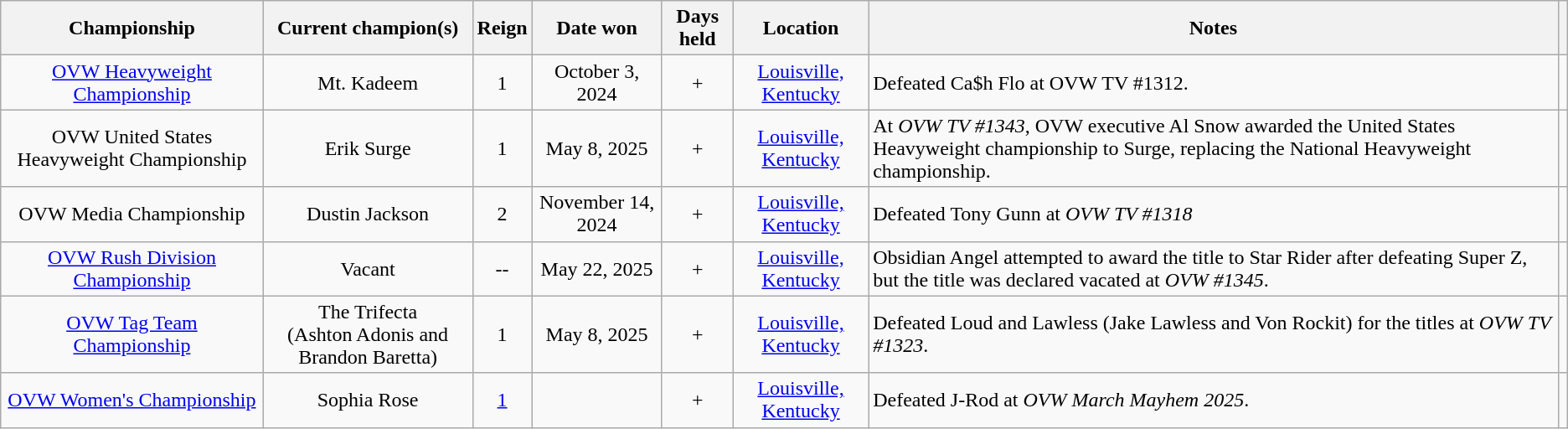<table class="wikitable" style="text-align:center;">
<tr>
<th scope="col">Championship</th>
<th scope="col">Current champion(s)</th>
<th scope="col">Reign</th>
<th scope="col">Date won</th>
<th scope="col">Days held</th>
<th scope="col">Location</th>
<th scope="col">Notes</th>
<th scope="col"></th>
</tr>
<tr>
<td scope="row"><a href='#'>OVW Heavyweight Championship</a></td>
<td>Mt. Kadeem</td>
<td>1</td>
<td>October 3, 2024</td>
<td>+</td>
<td><a href='#'>Louisville, Kentucky</a></td>
<td align=left>Defeated Ca$h Flo at OVW TV #1312.</td>
<td></td>
</tr>
<tr>
<td scope="row">OVW United States Heavyweight Championship</td>
<td>Erik Surge</td>
<td>1</td>
<td>May 8, 2025</td>
<td>+</td>
<td><a href='#'>Louisville, Kentucky</a></td>
<td align=left>At <em>OVW TV #1343</em>, OVW executive Al Snow awarded the United States Heavyweight championship to Surge, replacing the National Heavyweight championship.</td>
</tr>
<tr>
<td scope="row">OVW Media Championship</td>
<td>Dustin Jackson</td>
<td>2</td>
<td>November 14, 2024</td>
<td>+</td>
<td><a href='#'>Louisville, Kentucky</a></td>
<td align=left>Defeated Tony Gunn at <em>OVW TV #1318</em></td>
<td></td>
</tr>
<tr>
<td scope="row"><a href='#'>OVW Rush Division Championship</a></td>
<td>Vacant</td>
<td>--</td>
<td>May 22, 2025</td>
<td>+</td>
<td><a href='#'>Louisville, Kentucky</a></td>
<td align=left>Obsidian Angel attempted to award the title to Star Rider after defeating Super Z, but the title was declared vacated at <em>OVW #1345</em>.</td>
</tr>
<tr>
<td scope="row"><a href='#'>OVW Tag Team Championship</a></td>
<td>The Trifecta <br>(Ashton Adonis and Brandon Baretta)</td>
<td>1</td>
<td>May 8, 2025</td>
<td>+</td>
<td><a href='#'>Louisville, Kentucky</a></td>
<td align=left>Defeated Loud and Lawless (Jake Lawless and Von Rockit) for the titles at <em>OVW TV #1323</em>.</td>
<td></td>
</tr>
<tr>
<td scope="row"><a href='#'>OVW Women's Championship</a></td>
<td>Sophia Rose</td>
<td><a href='#'>1</a></td>
<td></td>
<td>+</td>
<td><a href='#'>Louisville, Kentucky</a></td>
<td align=left>Defeated J-Rod at <em>OVW March Mayhem 2025</em>.</td>
<td></td>
</tr>
</table>
